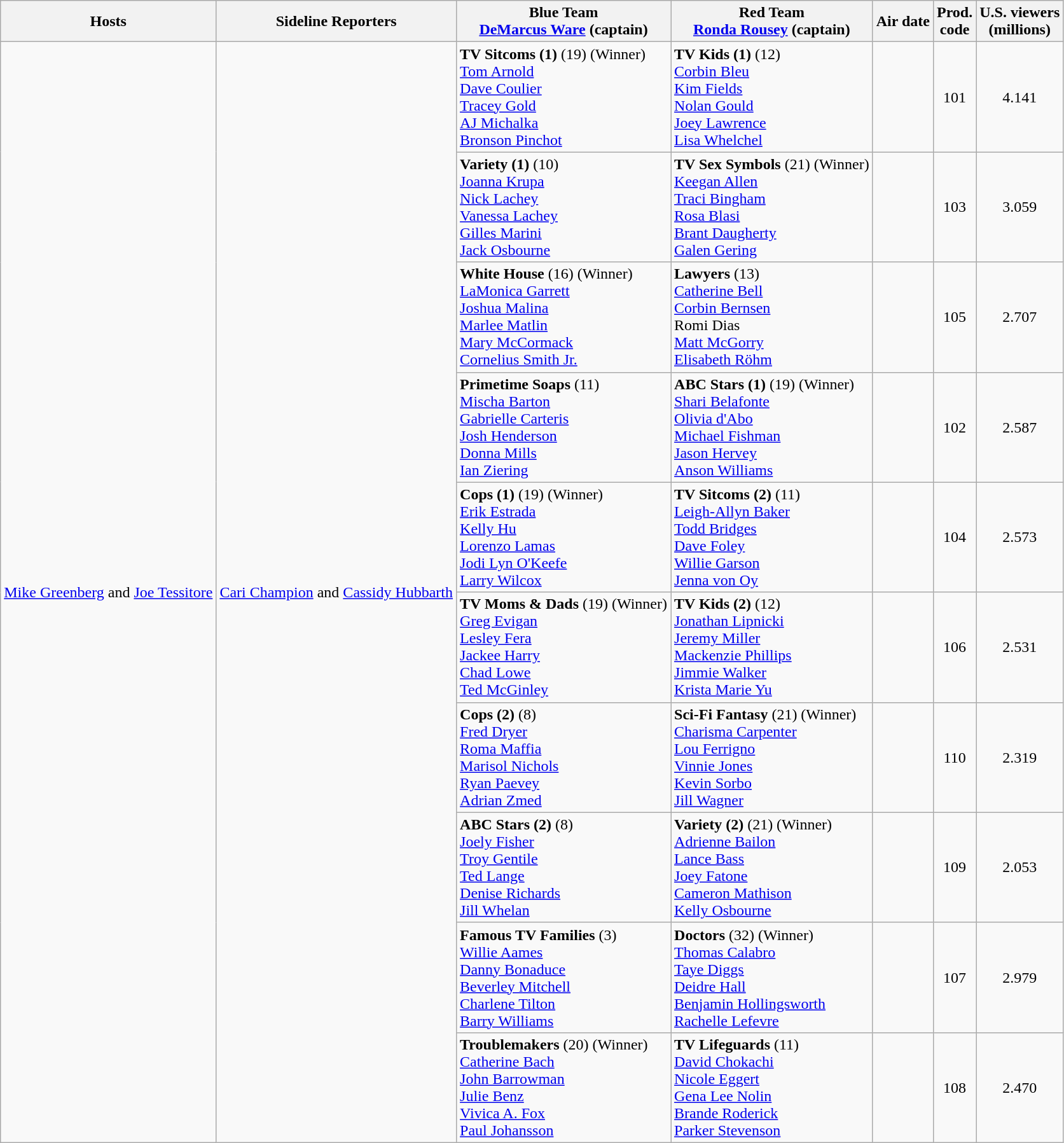<table class="wikitable">
<tr>
<th>Hosts</th>
<th>Sideline Reporters</th>
<th>Blue Team<br><a href='#'>DeMarcus Ware</a> (captain)</th>
<th>Red Team<br><a href='#'>Ronda Rousey</a> (captain)</th>
<th>Air date</th>
<th>Prod.<br>code</th>
<th>U.S. viewers<br>(millions)</th>
</tr>
<tr>
<td rowspan=10><a href='#'>Mike Greenberg</a> and <a href='#'>Joe Tessitore</a></td>
<td rowspan=10><a href='#'>Cari Champion</a> and <a href='#'>Cassidy Hubbarth</a></td>
<td><strong>TV Sitcoms (1)</strong> (19) (Winner)<br><a href='#'>Tom Arnold</a><br><a href='#'>Dave Coulier </a><br><a href='#'>Tracey Gold</a><br><a href='#'>AJ Michalka</a><br><a href='#'>Bronson Pinchot</a></td>
<td><strong>TV Kids (1)</strong> (12)<br><a href='#'>Corbin Bleu</a><br><a href='#'>Kim Fields</a><br><a href='#'>Nolan Gould</a><br><a href='#'>Joey Lawrence</a><br><a href='#'>Lisa Whelchel</a></td>
<td align=center></td>
<td align=center>101</td>
<td align=center>4.141</td>
</tr>
<tr>
<td><strong>Variety (1)</strong> (10)<br><a href='#'>Joanna Krupa</a><br><a href='#'>Nick Lachey</a><br><a href='#'>Vanessa Lachey</a><br><a href='#'>Gilles Marini</a><br><a href='#'>Jack Osbourne</a></td>
<td><strong>TV Sex Symbols</strong> (21) (Winner)<br><a href='#'>Keegan Allen</a><br><a href='#'>Traci Bingham</a><br><a href='#'>Rosa Blasi</a><br><a href='#'>Brant Daugherty</a><br><a href='#'>Galen Gering</a></td>
<td align=center></td>
<td align=center>103</td>
<td align=center>3.059</td>
</tr>
<tr>
<td><strong>White House</strong> (16) (Winner)<br><a href='#'>LaMonica Garrett</a><br><a href='#'>Joshua Malina</a><br><a href='#'>Marlee Matlin</a><br><a href='#'>Mary McCormack</a><br><a href='#'>Cornelius Smith Jr.</a></td>
<td><strong>Lawyers</strong> (13)<br><a href='#'>Catherine Bell</a><br><a href='#'>Corbin Bernsen</a><br>Romi Dias<br><a href='#'>Matt McGorry</a><br><a href='#'>Elisabeth Röhm</a></td>
<td align=center></td>
<td align=center>105</td>
<td align=center>2.707</td>
</tr>
<tr>
<td><strong>Primetime Soaps</strong> (11)<br><a href='#'>Mischa Barton</a><br><a href='#'>Gabrielle Carteris</a><br><a href='#'>Josh Henderson</a><br><a href='#'>Donna Mills</a><br><a href='#'>Ian Ziering</a></td>
<td><strong>ABC Stars (1)</strong> (19) (Winner)<br><a href='#'>Shari Belafonte</a><br><a href='#'>Olivia d'Abo</a><br><a href='#'>Michael Fishman</a><br><a href='#'>Jason Hervey</a><br><a href='#'>Anson Williams</a></td>
<td align=center></td>
<td align=center>102</td>
<td align=center>2.587</td>
</tr>
<tr>
<td><strong>Cops (1)</strong> (19) (Winner)<br><a href='#'>Erik Estrada</a><br><a href='#'>Kelly Hu</a><br><a href='#'>Lorenzo Lamas</a><br><a href='#'>Jodi Lyn O'Keefe</a><br><a href='#'>Larry Wilcox</a></td>
<td><strong>TV Sitcoms (2)</strong> (11)<br><a href='#'>Leigh-Allyn Baker</a><br><a href='#'>Todd Bridges</a><br><a href='#'>Dave Foley</a><br><a href='#'>Willie Garson</a><br><a href='#'>Jenna von Oy</a></td>
<td align=center></td>
<td align=center>104</td>
<td align=center>2.573</td>
</tr>
<tr>
<td><strong>TV Moms & Dads</strong> (19) (Winner)<br><a href='#'>Greg Evigan</a><br><a href='#'>Lesley Fera</a><br><a href='#'>Jackee Harry</a><br><a href='#'>Chad Lowe</a><br><a href='#'>Ted McGinley</a></td>
<td><strong>TV Kids (2)</strong> (12) <br><a href='#'>Jonathan Lipnicki</a><br><a href='#'>Jeremy Miller</a><br><a href='#'>Mackenzie Phillips</a><br><a href='#'>Jimmie Walker</a><br><a href='#'>Krista Marie Yu</a></td>
<td align=center></td>
<td align=center>106</td>
<td align=center>2.531</td>
</tr>
<tr>
<td><strong>Cops (2)</strong> (8)<br><a href='#'>Fred Dryer</a><br><a href='#'>Roma Maffia</a><br><a href='#'>Marisol Nichols</a><br><a href='#'>Ryan Paevey</a><br><a href='#'>Adrian Zmed</a></td>
<td><strong>Sci-Fi Fantasy</strong> (21) (Winner)<br><a href='#'>Charisma Carpenter</a><br><a href='#'>Lou Ferrigno</a><br><a href='#'>Vinnie Jones</a><br><a href='#'>Kevin Sorbo</a><br><a href='#'>Jill Wagner</a></td>
<td align=center></td>
<td align=center>110</td>
<td align=center>2.319</td>
</tr>
<tr>
<td><strong>ABC Stars (2)</strong> (8)<br><a href='#'>Joely Fisher</a><br><a href='#'>Troy Gentile</a><br><a href='#'>Ted Lange</a><br><a href='#'>Denise Richards</a><br><a href='#'>Jill Whelan</a></td>
<td><strong>Variety (2)</strong> (21) (Winner)<br><a href='#'>Adrienne Bailon</a><br><a href='#'>Lance Bass</a><br><a href='#'>Joey Fatone</a><br><a href='#'>Cameron Mathison</a><br><a href='#'>Kelly Osbourne</a></td>
<td align=center></td>
<td align=center>109</td>
<td align=center>2.053</td>
</tr>
<tr>
<td><strong>Famous TV Families</strong> (3)<br><a href='#'>Willie Aames</a><br><a href='#'>Danny Bonaduce</a><br><a href='#'>Beverley Mitchell</a><br><a href='#'>Charlene Tilton</a><br><a href='#'>Barry Williams</a></td>
<td><strong>Doctors</strong> (32) (Winner)<br><a href='#'>Thomas Calabro</a><br><a href='#'>Taye Diggs</a><br><a href='#'>Deidre Hall</a><br><a href='#'>Benjamin Hollingsworth</a><br><a href='#'>Rachelle Lefevre</a></td>
<td align=center></td>
<td align=center>107</td>
<td align=center>2.979</td>
</tr>
<tr>
<td><strong>Troublemakers</strong> (20) (Winner)<br><a href='#'>Catherine Bach</a><br><a href='#'>John Barrowman</a><br><a href='#'>Julie Benz</a><br><a href='#'>Vivica A. Fox</a><br><a href='#'>Paul Johansson</a></td>
<td><strong>TV Lifeguards</strong> (11)<br><a href='#'>David Chokachi</a><br><a href='#'>Nicole Eggert</a><br><a href='#'>Gena Lee Nolin</a><br><a href='#'>Brande Roderick</a><br><a href='#'>Parker Stevenson</a></td>
<td align=center></td>
<td align=center>108</td>
<td align=center>2.470</td>
</tr>
</table>
